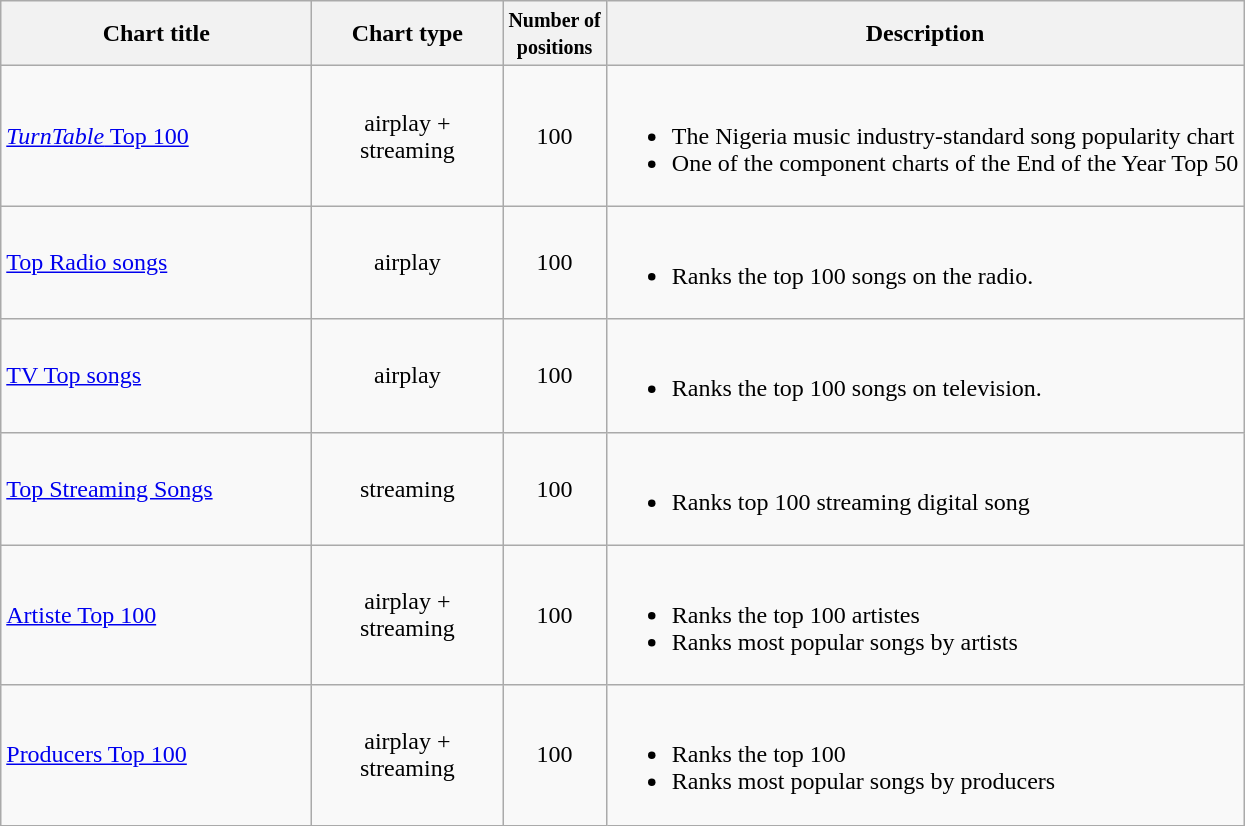<table class="wikitable sortable">
<tr>
<th width=200>Chart title</th>
<th width=120>Chart type</th>
<th><small>Number of<br>positions</small></th>
<th class="unsortable">Description</th>
</tr>
<tr>
<td><a href='#'><em>TurnTable</em> Top 100</a></td>
<td style="text-align:center;" rowspan="1">airplay +<br>streaming</td>
<td align=center>100</td>
<td><br><ul><li>The Nigeria music industry-standard song popularity chart</li><li>One of the component charts of the End of the Year Top 50</li></ul></td>
</tr>
<tr>
<td><a href='#'>Top Radio songs</a></td>
<td style="text-align:center;" rowspan="1">airplay</td>
<td align=center>100</td>
<td><br><ul><li>Ranks the top 100 songs on the radio.</li></ul></td>
</tr>
<tr>
<td><a href='#'>TV Top songs</a></td>
<td style="text-align:center;" rowspan="1">airplay</td>
<td align=center>100</td>
<td><br><ul><li>Ranks the top 100 songs on television.</li></ul></td>
</tr>
<tr>
<td><a href='#'>Top Streaming Songs</a></td>
<td style="text-align:center;" rowspan="1">streaming</td>
<td align=center>100</td>
<td><br><ul><li>Ranks top 100 streaming digital song</li></ul></td>
</tr>
<tr>
<td><a href='#'>Artiste Top 100</a></td>
<td style="text-align:center;" rowspan="1">airplay +<br>streaming</td>
<td align=center>100</td>
<td><br><ul><li>Ranks the top 100 artistes</li><li>Ranks most popular songs by artists</li></ul></td>
</tr>
<tr>
<td><a href='#'>Producers Top 100</a></td>
<td style="text-align:center;" rowspan="1">airplay +<br>streaming</td>
<td align=center>100</td>
<td><br><ul><li>Ranks the top 100</li><li>Ranks most popular songs by producers</li></ul></td>
</tr>
</table>
